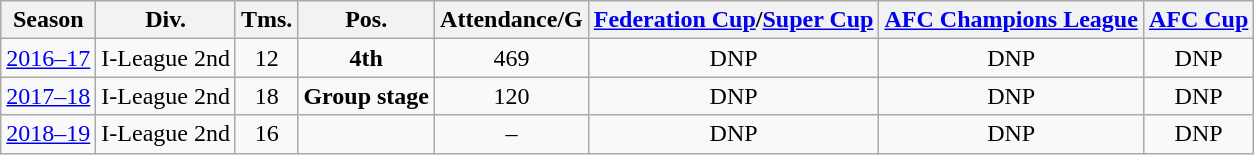<table class="wikitable" style="text-align:center">
<tr>
<th>Season</th>
<th>Div.</th>
<th>Tms.</th>
<th>Pos.</th>
<th>Attendance/G</th>
<th><a href='#'>Federation Cup</a><strong>/</strong><a href='#'>Super Cup</a></th>
<th colspan=1><a href='#'>AFC Champions League</a></th>
<th colspan=1><a href='#'>AFC Cup</a></th>
</tr>
<tr>
<td align=center><a href='#'>2016–17</a></td>
<td align=center>I-League 2nd</td>
<td align=center>12</td>
<td align=center><strong>4th</strong></td>
<td align=center>469</td>
<td align=center>DNP</td>
<td align=center>DNP</td>
<td align=center>DNP</td>
</tr>
<tr>
<td align=center><a href='#'>2017–18</a></td>
<td align=center>I-League 2nd</td>
<td align=center>18</td>
<td align=center><strong>Group stage</strong></td>
<td align=center>120</td>
<td align=center>DNP</td>
<td align=center>DNP</td>
<td align=center>DNP</td>
</tr>
<tr>
<td align=center><a href='#'>2018–19</a></td>
<td align=center>I-League 2nd</td>
<td align=center>16</td>
<td align=center><strong> </strong></td>
<td align=center>–</td>
<td align=center>DNP</td>
<td align=center>DNP</td>
<td align=center>DNP</td>
</tr>
</table>
